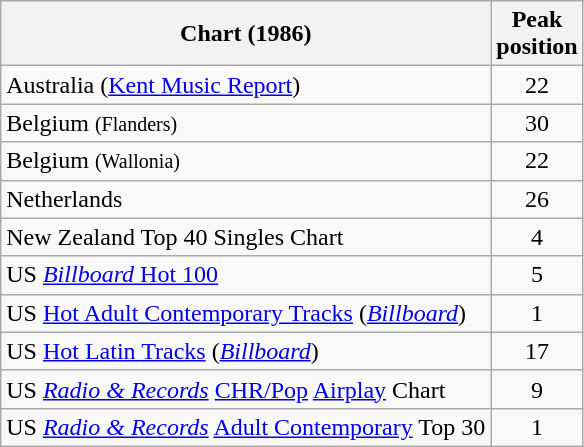<table class="wikitable">
<tr>
<th>Chart (1986)</th>
<th>Peak<br>position</th>
</tr>
<tr>
<td>Australia (<a href='#'>Kent Music Report</a>)</td>
<td align="center">22</td>
</tr>
<tr>
<td>Belgium <small>(Flanders)</small></td>
<td align="center">30</td>
</tr>
<tr>
<td>Belgium <small>(Wallonia)</small></td>
<td align="center">22</td>
</tr>
<tr>
<td>Netherlands</td>
<td align="center">26</td>
</tr>
<tr>
<td>New Zealand Top 40 Singles Chart</td>
<td align="center">4</td>
</tr>
<tr>
<td>US <a href='#'><em>Billboard</em> Hot 100</a></td>
<td align="center">5</td>
</tr>
<tr>
<td>US <a href='#'>Hot Adult Contemporary Tracks</a> (<em><a href='#'>Billboard</a></em>)</td>
<td align="center">1</td>
</tr>
<tr>
<td>US <a href='#'>Hot Latin Tracks</a> (<em><a href='#'>Billboard</a></em>)</td>
<td align="center">17</td>
</tr>
<tr>
<td>US <em><a href='#'>Radio & Records</a></em> <a href='#'>CHR/Pop</a> <a href='#'>Airplay</a> Chart</td>
<td align="center">9</td>
</tr>
<tr>
<td>US <em><a href='#'>Radio & Records</a></em> <a href='#'>Adult Contemporary</a> Top 30</td>
<td align="center">1</td>
</tr>
</table>
